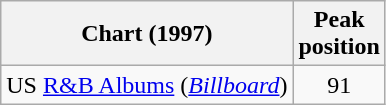<table Class = "wikitable sortable">
<tr>
<th>Chart (1997)</th>
<th>Peak<br>position</th>
</tr>
<tr>
<td>US <a href='#'>R&B Albums</a> (<em><a href='#'>Billboard</a></em>)</td>
<td align=center>91</td>
</tr>
</table>
